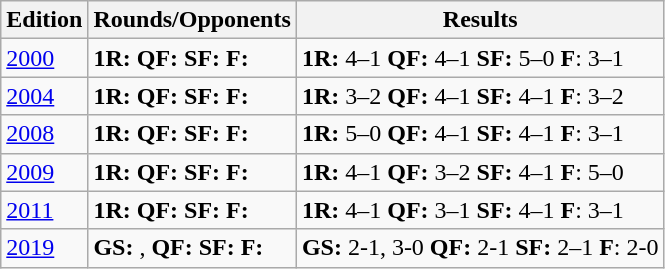<table class="sortable wikitable">
<tr>
<th>Edition</th>
<th>Rounds/Opponents</th>
<th>Results</th>
</tr>
<tr>
<td><a href='#'>2000</a></td>
<td><strong>1R:</strong>  <strong>QF:</strong>  <strong>SF:</strong>  <strong>F:</strong> </td>
<td><strong>1R:</strong> 4–1 <strong>QF:</strong> 4–1 <strong>SF:</strong> 5–0 <strong>F</strong>: 3–1</td>
</tr>
<tr>
<td><a href='#'>2004</a></td>
<td><strong>1R:</strong>  <strong>QF:</strong>  <strong>SF:</strong>  <strong>F:</strong> </td>
<td><strong>1R:</strong> 3–2 <strong>QF:</strong> 4–1 <strong>SF:</strong> 4–1 <strong>F</strong>: 3–2</td>
</tr>
<tr>
<td><a href='#'>2008</a></td>
<td><strong>1R:</strong>   <strong>QF:</strong>  <strong>SF:</strong>  <strong>F:</strong> </td>
<td><strong>1R:</strong> 5–0 <strong>QF:</strong> 4–1 <strong>SF:</strong> 4–1 <strong>F</strong>: 3–1</td>
</tr>
<tr>
<td><a href='#'>2009</a></td>
<td><strong>1R:</strong>   <strong>QF:</strong>  <strong>SF:</strong>  <strong>F:</strong> </td>
<td><strong>1R:</strong> 4–1 <strong>QF:</strong> 3–2 <strong>SF:</strong> 4–1 <strong>F</strong>: 5–0</td>
</tr>
<tr>
<td><a href='#'>2011</a></td>
<td><strong>1R:</strong>   <strong>QF:</strong>  <strong>SF:</strong>  <strong>F:</strong> </td>
<td><strong>1R:</strong> 4–1 <strong>QF:</strong> 3–1 <strong>SF:</strong> 4–1 <strong>F</strong>: 3–1</td>
</tr>
<tr>
<td><a href='#'>2019</a></td>
<td><strong>GS:</strong> ,   <strong>QF:</strong>   <strong>SF:</strong>  <strong>F:</strong> </td>
<td><strong>GS:</strong> 2-1, 3-0 <strong>QF:</strong> 2-1 <strong>SF:</strong> 2–1 <strong>F</strong>: 2-0</td>
</tr>
</table>
